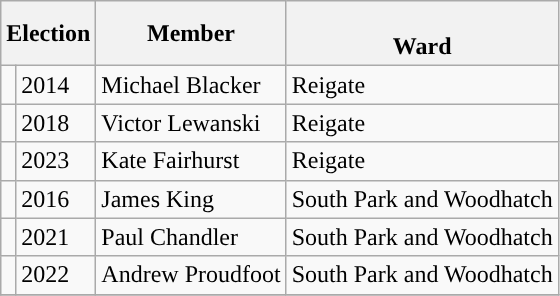<table class="wikitable">
<tr>
<th colspan="2">Election</th>
<th>Member</th>
<th><br>Ward</th>
</tr>
<tr>
<td style="background-color: "></td>
<td>2014</td>
<td>Michael Blacker</td>
<td>Reigate</td>
</tr>
<tr>
<td style="background-color: "></td>
<td>2018</td>
<td>Victor Lewanski</td>
<td>Reigate</td>
</tr>
<tr>
<td style="background-color: "></td>
<td>2023</td>
<td>Kate Fairhurst</td>
<td>Reigate</td>
</tr>
<tr>
<td style="background-color: "></td>
<td>2016</td>
<td>James King</td>
<td>South Park and Woodhatch</td>
</tr>
<tr>
<td style="background-color: "></td>
<td>2021</td>
<td>Paul Chandler</td>
<td>South Park and Woodhatch</td>
</tr>
<tr>
<td style="background-color: "></td>
<td>2022</td>
<td>Andrew Proudfoot</td>
<td>South Park and Woodhatch</td>
</tr>
<tr>
</tr>
</table>
